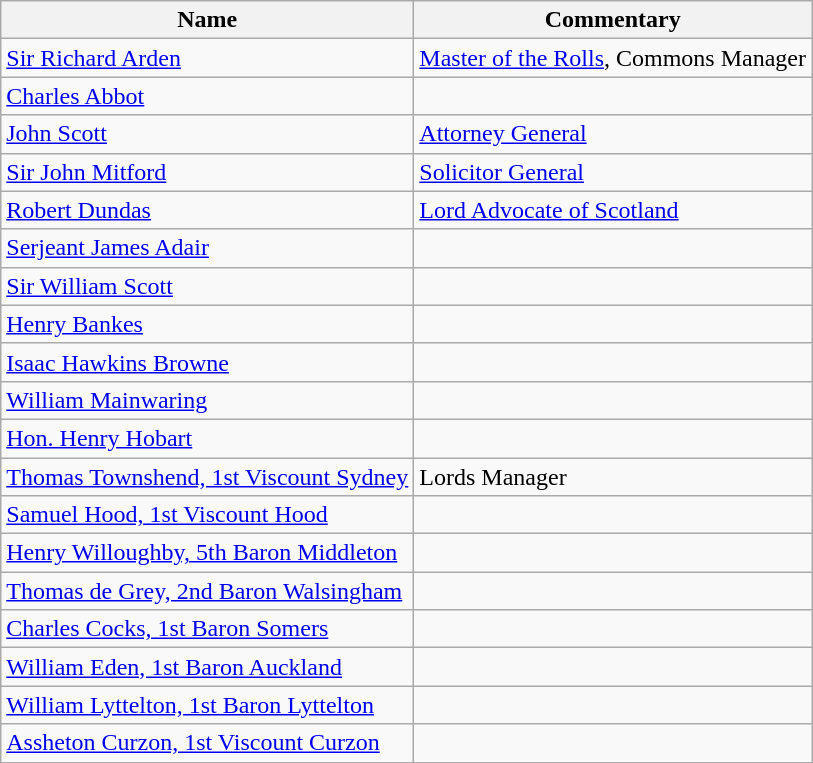<table class="wikitable">
<tr>
<th>Name</th>
<th>Commentary</th>
</tr>
<tr>
<td><a href='#'>Sir Richard Arden</a> </td>
<td><a href='#'>Master of the Rolls</a>, Commons Manager</td>
</tr>
<tr>
<td><a href='#'>Charles Abbot</a> </td>
<td></td>
</tr>
<tr>
<td><a href='#'>John Scott</a> </td>
<td><a href='#'>Attorney General</a></td>
</tr>
<tr>
<td><a href='#'>Sir John Mitford</a> </td>
<td><a href='#'>Solicitor General</a></td>
</tr>
<tr>
<td><a href='#'>Robert Dundas</a> </td>
<td><a href='#'>Lord Advocate of Scotland</a></td>
</tr>
<tr>
<td><a href='#'>Serjeant James Adair</a> </td>
<td></td>
</tr>
<tr>
<td><a href='#'>Sir William Scott</a> </td>
<td></td>
</tr>
<tr>
<td><a href='#'>Henry Bankes</a> </td>
<td></td>
</tr>
<tr>
<td><a href='#'>Isaac Hawkins Browne</a> </td>
<td></td>
</tr>
<tr>
<td><a href='#'>William Mainwaring</a> </td>
<td></td>
</tr>
<tr>
<td><a href='#'>Hon. Henry Hobart</a> </td>
<td></td>
</tr>
<tr>
<td><a href='#'>Thomas Townshend, 1st Viscount Sydney</a></td>
<td>Lords Manager</td>
</tr>
<tr>
<td><a href='#'>Samuel Hood, 1st Viscount Hood</a></td>
<td></td>
</tr>
<tr>
<td><a href='#'>Henry Willoughby, 5th Baron Middleton</a></td>
<td></td>
</tr>
<tr>
<td><a href='#'>Thomas de Grey, 2nd Baron Walsingham</a></td>
<td></td>
</tr>
<tr>
<td><a href='#'>Charles Cocks, 1st Baron Somers</a></td>
<td></td>
</tr>
<tr>
<td><a href='#'>William Eden, 1st Baron Auckland</a></td>
<td></td>
</tr>
<tr>
<td><a href='#'>William Lyttelton, 1st Baron Lyttelton</a></td>
<td></td>
</tr>
<tr>
<td><a href='#'>Assheton Curzon, 1st Viscount Curzon</a></td>
<td></td>
</tr>
</table>
